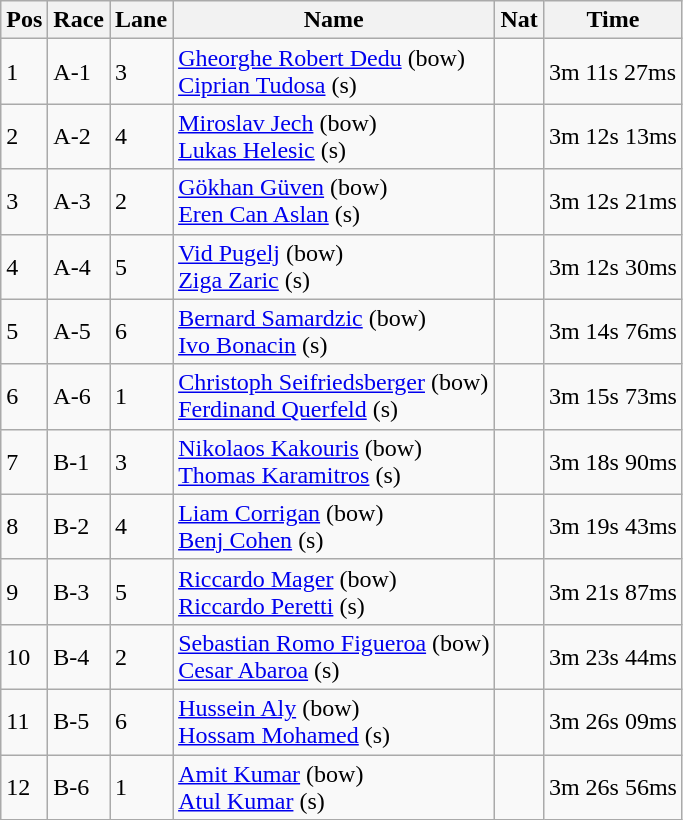<table class="wikitable sortable">
<tr>
<th>Pos</th>
<th>Race</th>
<th>Lane</th>
<th>Name</th>
<th>Nat</th>
<th>Time</th>
</tr>
<tr>
<td>1</td>
<td>A-1</td>
<td>3</td>
<td><a href='#'>Gheorghe Robert Dedu</a> (bow)<br> <a href='#'>Ciprian Tudosa</a> (s)</td>
<td></td>
<td>3m 11s 27ms</td>
</tr>
<tr>
<td>2</td>
<td>A-2</td>
<td>4</td>
<td><a href='#'>Miroslav Jech</a> (bow)<br> <a href='#'>Lukas Helesic</a> (s)</td>
<td></td>
<td>3m 12s 13ms</td>
</tr>
<tr>
<td>3</td>
<td>A-3</td>
<td>2</td>
<td><a href='#'>Gökhan Güven</a> (bow)<br> <a href='#'>Eren Can Aslan</a> (s)</td>
<td></td>
<td>3m 12s 21ms</td>
</tr>
<tr>
<td>4</td>
<td>A-4</td>
<td>5</td>
<td><a href='#'>Vid Pugelj</a> (bow)<br> <a href='#'>Ziga Zaric</a> (s)</td>
<td></td>
<td>3m 12s 30ms</td>
</tr>
<tr>
<td>5</td>
<td>A-5</td>
<td>6</td>
<td><a href='#'>Bernard Samardzic</a> (bow)<br> <a href='#'>Ivo Bonacin</a> (s)</td>
<td></td>
<td>3m 14s 76ms</td>
</tr>
<tr>
<td>6</td>
<td>A-6</td>
<td>1</td>
<td><a href='#'>Christoph Seifriedsberger</a> (bow)<br> <a href='#'>Ferdinand Querfeld</a> (s)</td>
<td></td>
<td>3m 15s 73ms</td>
</tr>
<tr>
<td>7</td>
<td>B-1</td>
<td>3</td>
<td><a href='#'>Nikolaos Kakouris</a> (bow)<br> <a href='#'>Thomas Karamitros</a> (s)</td>
<td></td>
<td>3m 18s 90ms</td>
</tr>
<tr>
<td>8</td>
<td>B-2</td>
<td>4</td>
<td><a href='#'>Liam Corrigan</a> (bow)<br> <a href='#'>Benj Cohen</a> (s)</td>
<td></td>
<td>3m 19s 43ms</td>
</tr>
<tr>
<td>9</td>
<td>B-3</td>
<td>5</td>
<td><a href='#'>Riccardo Mager</a> (bow)<br> <a href='#'>Riccardo Peretti</a> (s)</td>
<td></td>
<td>3m 21s 87ms</td>
</tr>
<tr>
<td>10</td>
<td>B-4</td>
<td>2</td>
<td><a href='#'>Sebastian Romo Figueroa</a> (bow)<br> <a href='#'>Cesar Abaroa</a> (s)</td>
<td></td>
<td>3m 23s 44ms</td>
</tr>
<tr>
<td>11</td>
<td>B-5</td>
<td>6</td>
<td><a href='#'>Hussein Aly</a> (bow)<br> <a href='#'>Hossam Mohamed</a> (s)</td>
<td></td>
<td>3m 26s 09ms</td>
</tr>
<tr>
<td>12</td>
<td>B-6</td>
<td>1</td>
<td><a href='#'>Amit Kumar</a> (bow)<br> <a href='#'>Atul Kumar</a> (s)</td>
<td></td>
<td>3m 26s 56ms</td>
</tr>
</table>
